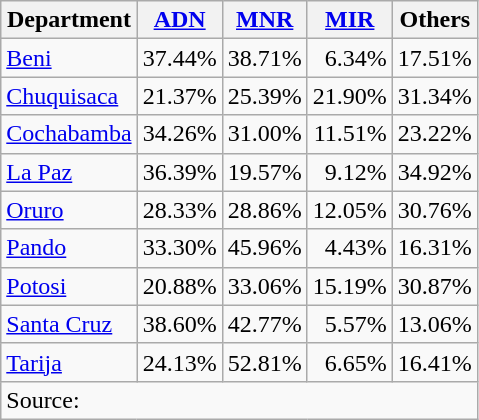<table class="wikitable sortable" style="text-align:right">
<tr>
<th>Department</th>
<th><a href='#'>ADN</a></th>
<th><a href='#'>MNR</a></th>
<th><a href='#'>MIR</a></th>
<th>Others</th>
</tr>
<tr>
<td align=left><a href='#'>Beni</a></td>
<td>37.44%</td>
<td>38.71%</td>
<td>6.34%</td>
<td>17.51%</td>
</tr>
<tr>
<td align=left><a href='#'>Chuquisaca</a></td>
<td>21.37%</td>
<td>25.39%</td>
<td>21.90%</td>
<td>31.34%</td>
</tr>
<tr>
<td align=left><a href='#'>Cochabamba</a></td>
<td>34.26%</td>
<td>31.00%</td>
<td>11.51%</td>
<td>23.22%</td>
</tr>
<tr>
<td align=left><a href='#'>La Paz</a></td>
<td>36.39%</td>
<td>19.57%</td>
<td>9.12%</td>
<td>34.92%</td>
</tr>
<tr>
<td align=left><a href='#'>Oruro</a></td>
<td>28.33%</td>
<td>28.86%</td>
<td>12.05%</td>
<td>30.76%</td>
</tr>
<tr>
<td align=left><a href='#'>Pando</a></td>
<td>33.30%</td>
<td>45.96%</td>
<td>4.43%</td>
<td>16.31%</td>
</tr>
<tr>
<td align=left><a href='#'>Potosi</a></td>
<td>20.88%</td>
<td>33.06%</td>
<td>15.19%</td>
<td>30.87%</td>
</tr>
<tr>
<td align=left><a href='#'>Santa Cruz</a></td>
<td>38.60%</td>
<td>42.77%</td>
<td>5.57%</td>
<td>13.06%</td>
</tr>
<tr>
<td align=left><a href='#'>Tarija</a></td>
<td>24.13%</td>
<td>52.81%</td>
<td>6.65%</td>
<td>16.41%</td>
</tr>
<tr class=sortbottom>
<td colspan="5" align=left>Source: </td>
</tr>
</table>
